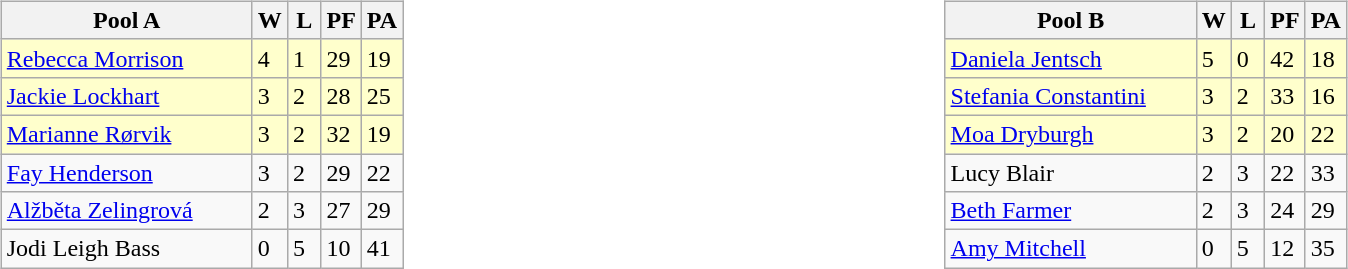<table table>
<tr>
<td valign=top width=10%><br><table class=wikitable>
<tr>
<th width=160>Pool A</th>
<th width=15>W</th>
<th width=15>L</th>
<th width=15>PF</th>
<th width=15>PA</th>
</tr>
<tr bgcolor=#ffffcc>
<td> <a href='#'>Rebecca Morrison</a></td>
<td>4</td>
<td>1</td>
<td>29</td>
<td>19</td>
</tr>
<tr bgcolor=#ffffcc>
<td> <a href='#'>Jackie Lockhart</a></td>
<td>3</td>
<td>2</td>
<td>28</td>
<td>25</td>
</tr>
<tr bgcolor=#ffffcc>
<td> <a href='#'>Marianne Rørvik</a></td>
<td>3</td>
<td>2</td>
<td>32</td>
<td>19</td>
</tr>
<tr>
<td> <a href='#'>Fay Henderson</a></td>
<td>3</td>
<td>2</td>
<td>29</td>
<td>22</td>
</tr>
<tr>
<td> <a href='#'>Alžběta Zelingrová</a></td>
<td>2</td>
<td>3</td>
<td>27</td>
<td>29</td>
</tr>
<tr>
<td> Jodi Leigh Bass</td>
<td>0</td>
<td>5</td>
<td>10</td>
<td>41</td>
</tr>
</table>
</td>
<td valign=top width=10%><br><table class=wikitable>
<tr>
<th width=160>Pool B</th>
<th width=15>W</th>
<th width=15>L</th>
<th width=15>PF</th>
<th width=15>PA</th>
</tr>
<tr bgcolor=#ffffcc>
<td> <a href='#'>Daniela Jentsch</a></td>
<td>5</td>
<td>0</td>
<td>42</td>
<td>18</td>
</tr>
<tr bgcolor=#ffffcc>
<td> <a href='#'>Stefania Constantini</a></td>
<td>3</td>
<td>2</td>
<td>33</td>
<td>16</td>
</tr>
<tr bgcolor=#ffffcc>
<td> <a href='#'>Moa Dryburgh</a></td>
<td>3</td>
<td>2</td>
<td>20</td>
<td>22</td>
</tr>
<tr>
<td> Lucy Blair</td>
<td>2</td>
<td>3</td>
<td>22</td>
<td>33</td>
</tr>
<tr>
<td> <a href='#'>Beth Farmer</a></td>
<td>2</td>
<td>3</td>
<td>24</td>
<td>29</td>
</tr>
<tr>
<td> <a href='#'>Amy Mitchell</a></td>
<td>0</td>
<td>5</td>
<td>12</td>
<td>35</td>
</tr>
</table>
</td>
</tr>
</table>
